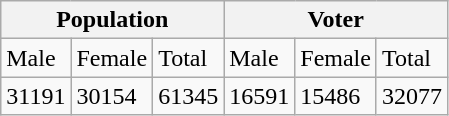<table class="wikitable">
<tr>
<th colspan="3">Population</th>
<th colspan="3">Voter</th>
</tr>
<tr>
<td>Male</td>
<td>Female</td>
<td>Total</td>
<td>Male</td>
<td>Female</td>
<td>Total</td>
</tr>
<tr>
<td>31191</td>
<td>30154</td>
<td>61345</td>
<td>16591</td>
<td>15486</td>
<td>32077</td>
</tr>
</table>
